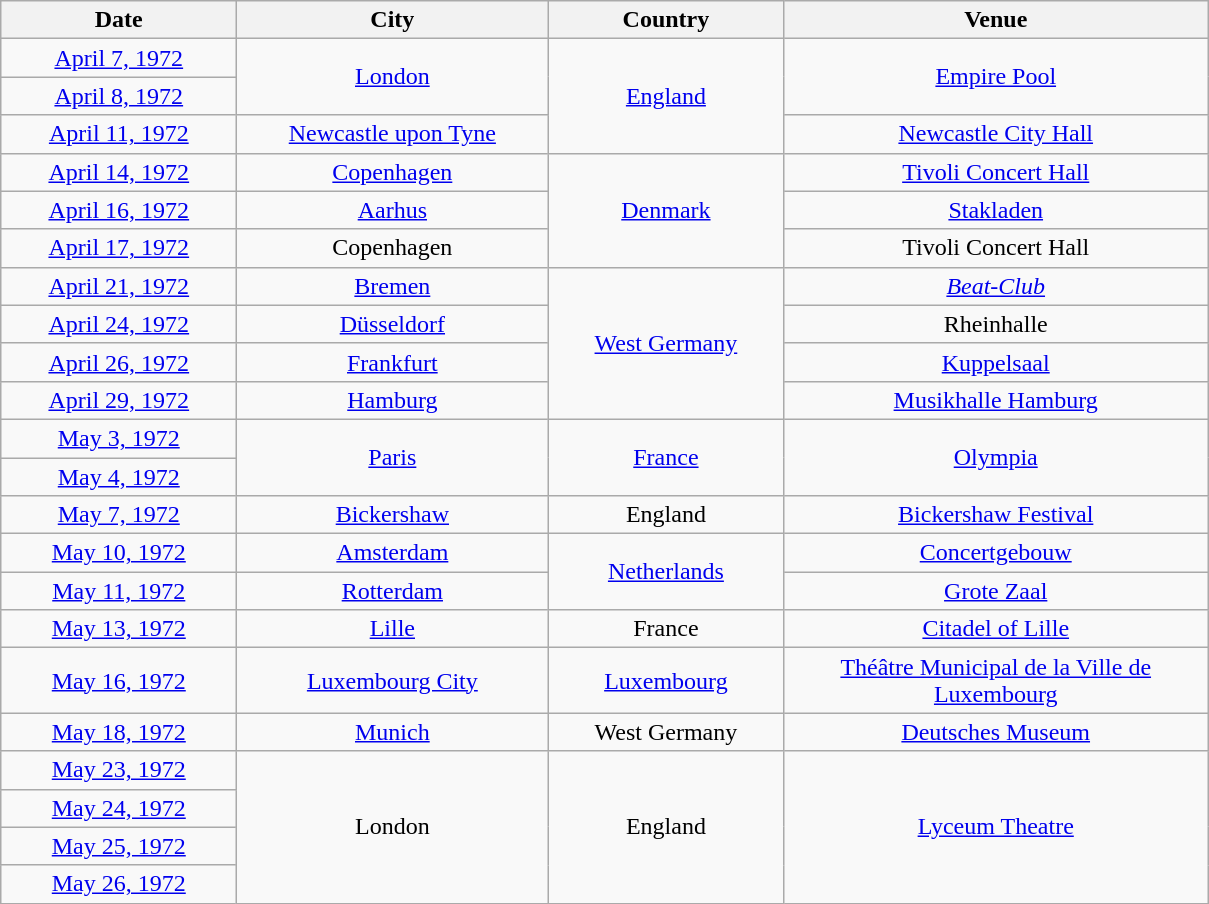<table class="wikitable" style="text-align:center;">
<tr>
<th style="width:150px;">Date</th>
<th style="width:200px;">City</th>
<th style="width:150px;">Country</th>
<th style="width:275px;">Venue</th>
</tr>
<tr>
<td><a href='#'>April 7, 1972</a></td>
<td rowspan="2"><a href='#'>London</a></td>
<td rowspan="3"><a href='#'>England</a></td>
<td rowspan="2"><a href='#'>Empire Pool</a></td>
</tr>
<tr>
<td><a href='#'>April 8, 1972</a></td>
</tr>
<tr>
<td><a href='#'>April 11, 1972</a></td>
<td><a href='#'>Newcastle upon Tyne</a></td>
<td><a href='#'>Newcastle City Hall</a></td>
</tr>
<tr>
<td><a href='#'>April 14, 1972</a></td>
<td><a href='#'>Copenhagen</a></td>
<td rowspan="3"><a href='#'>Denmark</a></td>
<td><a href='#'>Tivoli Concert Hall</a></td>
</tr>
<tr>
<td><a href='#'>April 16, 1972</a></td>
<td><a href='#'>Aarhus</a></td>
<td><a href='#'>Stakladen</a></td>
</tr>
<tr>
<td><a href='#'>April 17, 1972</a></td>
<td>Copenhagen</td>
<td>Tivoli Concert Hall</td>
</tr>
<tr>
<td><a href='#'>April 21, 1972</a></td>
<td><a href='#'>Bremen</a></td>
<td rowspan="4"><a href='#'>West Germany</a></td>
<td><em><a href='#'>Beat-Club</a></em></td>
</tr>
<tr>
<td><a href='#'>April 24, 1972</a></td>
<td><a href='#'>Düsseldorf</a></td>
<td>Rheinhalle</td>
</tr>
<tr>
<td><a href='#'>April 26, 1972</a></td>
<td><a href='#'>Frankfurt</a></td>
<td><a href='#'>Kuppelsaal</a></td>
</tr>
<tr>
<td><a href='#'>April 29, 1972</a></td>
<td><a href='#'>Hamburg</a></td>
<td><a href='#'>Musikhalle Hamburg</a></td>
</tr>
<tr>
<td><a href='#'>May 3, 1972</a></td>
<td rowspan="2"><a href='#'>Paris</a></td>
<td rowspan="2"><a href='#'>France</a></td>
<td rowspan="2"><a href='#'>Olympia</a></td>
</tr>
<tr>
<td><a href='#'>May 4, 1972</a></td>
</tr>
<tr>
<td><a href='#'>May 7, 1972</a></td>
<td><a href='#'>Bickershaw</a></td>
<td>England</td>
<td><a href='#'>Bickershaw Festival</a></td>
</tr>
<tr>
<td><a href='#'>May 10, 1972</a></td>
<td><a href='#'>Amsterdam</a></td>
<td rowspan="2"><a href='#'>Netherlands</a></td>
<td><a href='#'>Concertgebouw</a></td>
</tr>
<tr>
<td><a href='#'>May 11, 1972</a></td>
<td><a href='#'>Rotterdam</a></td>
<td><a href='#'>Grote Zaal</a></td>
</tr>
<tr>
<td><a href='#'>May 13, 1972</a></td>
<td><a href='#'>Lille</a></td>
<td>France</td>
<td><a href='#'>Citadel of Lille</a></td>
</tr>
<tr>
<td><a href='#'>May 16, 1972</a></td>
<td><a href='#'>Luxembourg City</a></td>
<td><a href='#'>Luxembourg</a></td>
<td><a href='#'>Théâtre Municipal de la Ville de Luxembourg</a></td>
</tr>
<tr>
<td><a href='#'>May 18, 1972</a></td>
<td><a href='#'>Munich</a></td>
<td>West Germany</td>
<td><a href='#'>Deutsches Museum</a></td>
</tr>
<tr>
<td><a href='#'>May 23, 1972</a></td>
<td rowspan="4">London</td>
<td rowspan="4">England</td>
<td rowspan="4"><a href='#'>Lyceum Theatre</a></td>
</tr>
<tr>
<td><a href='#'>May 24, 1972</a></td>
</tr>
<tr>
<td><a href='#'>May 25, 1972</a></td>
</tr>
<tr>
<td><a href='#'>May 26, 1972</a></td>
</tr>
</table>
